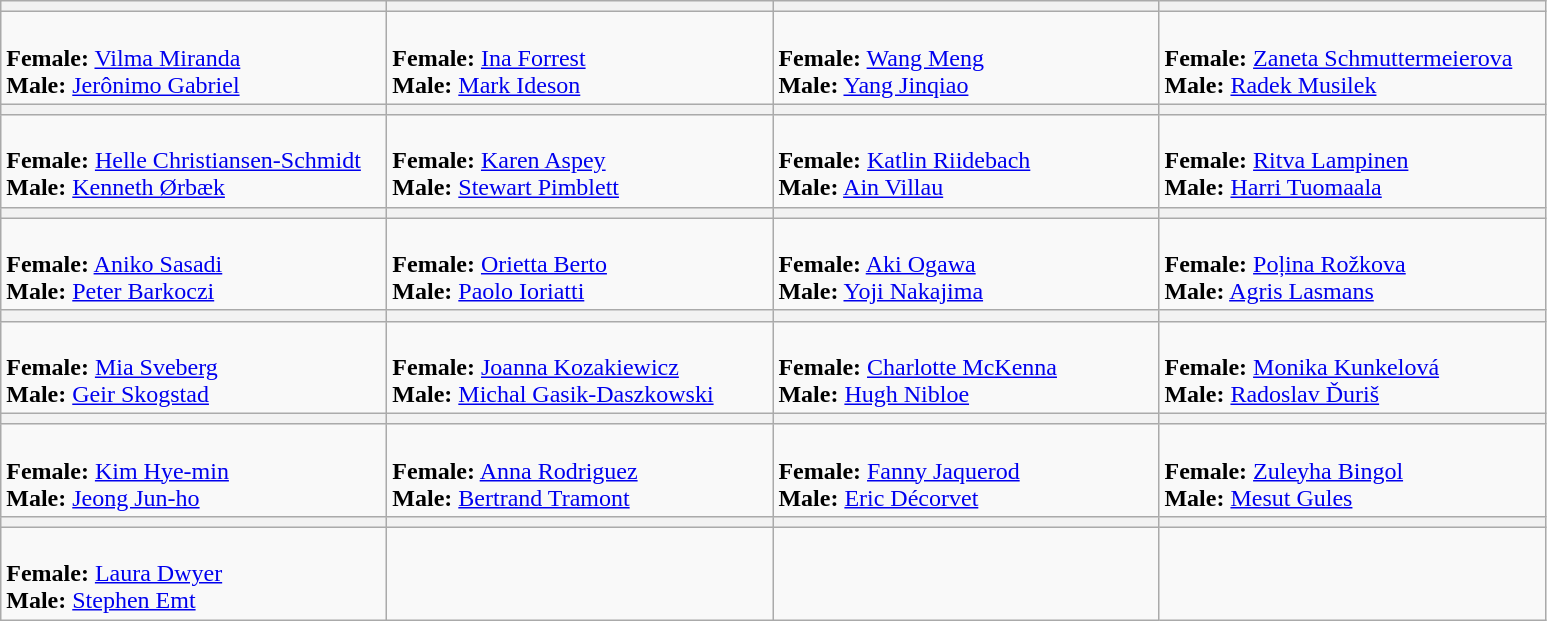<table class="wikitable">
<tr>
<th width=250></th>
<th width=250></th>
<th width=250></th>
<th width=250></th>
</tr>
<tr>
<td><br><strong>Female:</strong> <a href='#'>Vilma Miranda</a><br>
<strong>Male:</strong> <a href='#'>Jerônimo Gabriel</a></td>
<td><br><strong>Female:</strong> <a href='#'>Ina Forrest</a><br>
<strong>Male:</strong> <a href='#'>Mark Ideson</a></td>
<td><br><strong>Female:</strong> <a href='#'>Wang Meng</a><br>
<strong>Male:</strong> <a href='#'>Yang Jinqiao</a></td>
<td><br><strong>Female:</strong> <a href='#'>Zaneta Schmuttermeierova</a><br>
<strong>Male:</strong> <a href='#'>Radek Musilek</a></td>
</tr>
<tr>
<th width=250></th>
<th width=250></th>
<th width=250></th>
<th width=250></th>
</tr>
<tr>
<td><br><strong>Female:</strong> <a href='#'>Helle Christiansen-Schmidt</a><br>
<strong>Male:</strong> <a href='#'>Kenneth Ørbæk</a></td>
<td><br><strong>Female:</strong> <a href='#'>Karen Aspey</a><br>
<strong>Male:</strong> <a href='#'>Stewart Pimblett</a></td>
<td><br><strong>Female:</strong> <a href='#'>Katlin Riidebach</a><br>
<strong>Male:</strong> <a href='#'>Ain Villau</a></td>
<td><br><strong>Female:</strong> <a href='#'>Ritva Lampinen</a><br>
<strong>Male:</strong> <a href='#'>Harri Tuomaala</a></td>
</tr>
<tr>
<th width=250></th>
<th width=250></th>
<th width=250></th>
<th width=250></th>
</tr>
<tr>
<td><br><strong>Female:</strong> <a href='#'>Aniko Sasadi</a><br>
<strong>Male:</strong> <a href='#'>Peter Barkoczi</a></td>
<td><br><strong>Female:</strong> <a href='#'>Orietta Berto</a><br>
<strong>Male:</strong> <a href='#'>Paolo Ioriatti</a></td>
<td><br><strong>Female:</strong> <a href='#'>Aki Ogawa</a><br>
<strong>Male:</strong> <a href='#'>Yoji Nakajima</a></td>
<td><br><strong>Female:</strong> <a href='#'>Poļina Rožkova</a><br>
<strong>Male:</strong> <a href='#'>Agris Lasmans</a></td>
</tr>
<tr>
<th width=250></th>
<th width=250></th>
<th width=250></th>
<th width=250></th>
</tr>
<tr>
<td><br><strong>Female:</strong> <a href='#'>Mia Sveberg</a><br>
<strong>Male:</strong> <a href='#'>Geir Skogstad</a></td>
<td><br><strong>Female:</strong> <a href='#'>Joanna Kozakiewicz</a><br>
<strong>Male:</strong> <a href='#'>Michal Gasik-Daszkowski</a></td>
<td><br><strong>Female:</strong> <a href='#'>Charlotte McKenna</a><br>
<strong>Male:</strong> <a href='#'>Hugh Nibloe</a></td>
<td><br><strong>Female:</strong> <a href='#'>Monika Kunkelová</a><br>
<strong>Male:</strong> <a href='#'>Radoslav Ďuriš</a></td>
</tr>
<tr>
<th width=250></th>
<th width=250></th>
<th width=250></th>
<th width=250></th>
</tr>
<tr>
<td><br><strong>Female:</strong> <a href='#'>Kim Hye-min</a><br>
<strong>Male:</strong> <a href='#'>Jeong Jun-ho</a></td>
<td><br><strong>Female:</strong> <a href='#'>Anna Rodriguez</a><br>
<strong>Male:</strong> <a href='#'>Bertrand Tramont</a></td>
<td><br><strong>Female:</strong> <a href='#'>Fanny Jaquerod</a><br>
<strong>Male:</strong> <a href='#'>Eric Décorvet</a></td>
<td><br><strong>Female:</strong> <a href='#'>Zuleyha Bingol</a><br>
<strong>Male:</strong> <a href='#'>Mesut Gules</a></td>
</tr>
<tr>
<th width=250></th>
<th width=250></th>
<th width=250></th>
<th width=250></th>
</tr>
<tr>
<td><br><strong>Female:</strong> <a href='#'>Laura Dwyer</a><br>
<strong>Male:</strong> <a href='#'>Stephen Emt</a></td>
<td></td>
<td></td>
<td></td>
</tr>
</table>
